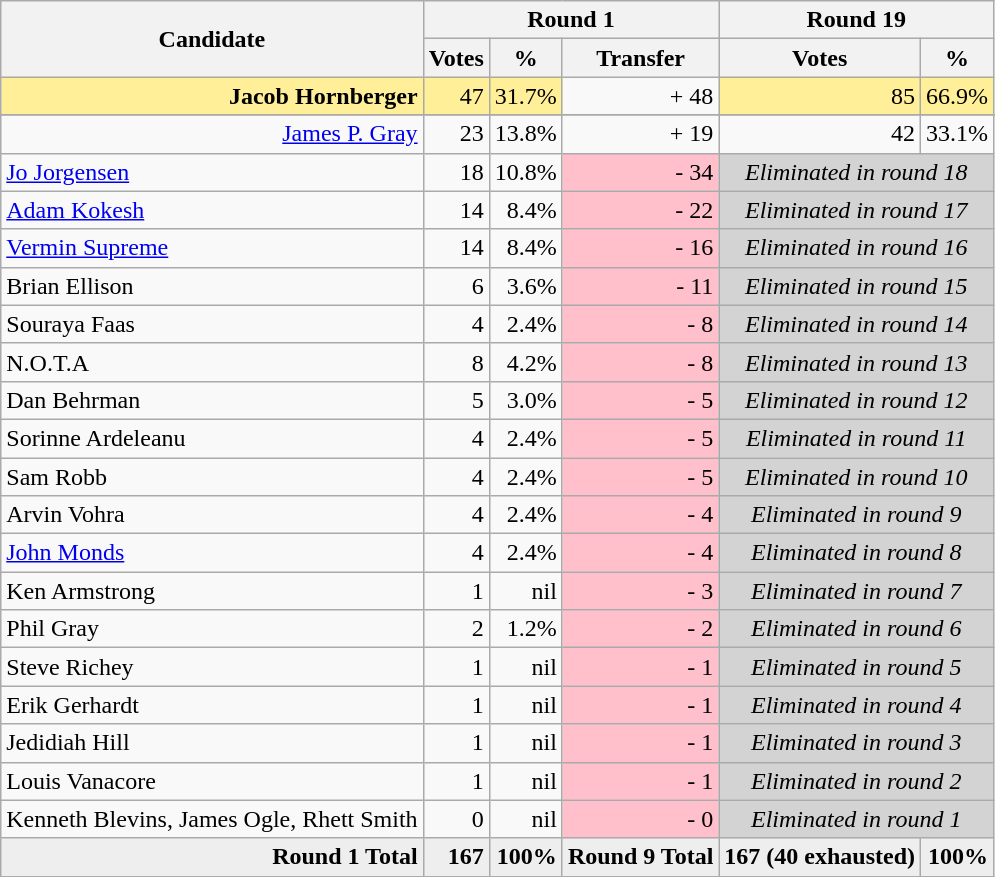<table class="wikitable" style="text-align:right;">
<tr>
<th rowspan="2">Candidate</th>
<th colspan="3">Round 1</th>
<th colspan="3">Round 19</th>
</tr>
<tr>
<th>Votes</th>
<th>%</th>
<th>Transfer</th>
<th>Votes</th>
<th>%</th>
</tr>
<tr>
<td style="background:#ffef99;"><strong>Jacob Hornberger</strong></td>
<td style="background:#ffef99;">47</td>
<td style="background:#ffef99;">31.7%</td>
<td>+ 48</td>
<td style="background:#ffef99;">85</td>
<td style="background:#ffef99;">66.9%</td>
</tr>
<tr>
</tr>
<tr>
<td><a href='#'>James P. Gray</a></td>
<td>23</td>
<td>13.8%</td>
<td>+ 19</td>
<td>42</td>
<td>33.1%</td>
</tr>
<tr>
<td style="text-align:left;"><a href='#'>Jo Jorgensen</a></td>
<td>18</td>
<td>10.8%</td>
<td BGCOLOR=pink>- 34</td>
<td colspan="8" bgcolor="lightgray" align="center"><em>Eliminated in round 18</em></td>
</tr>
<tr>
<td style="text-align:left;"><a href='#'>Adam Kokesh</a></td>
<td>14</td>
<td>8.4%</td>
<td BGCOLOR=pink>- 22</td>
<td colspan="8" bgcolor="lightgray" align="center"><em>Eliminated in round 17</em></td>
</tr>
<tr>
<td style="text-align:left;"><a href='#'>Vermin Supreme</a></td>
<td>14</td>
<td>8.4%</td>
<td BGCOLOR=pink>- 16</td>
<td colspan="8" bgcolor="lightgray" align="center"><em>Eliminated in round 16</em></td>
</tr>
<tr>
<td style="text-align:left;">Brian Ellison</td>
<td>6</td>
<td>3.6%</td>
<td BGCOLOR=pink>- 11</td>
<td colspan="8" bgcolor="lightgray" align="center"><em>Eliminated in round 15</em></td>
</tr>
<tr>
<td style="text-align:left;">Souraya Faas</td>
<td>4</td>
<td>2.4%</td>
<td BGCOLOR=pink>- 8</td>
<td colspan="8" bgcolor="lightgray" align="center"><em>Eliminated in round 14</em></td>
</tr>
<tr>
<td style="text-align:left;">N.O.T.A</td>
<td>8</td>
<td>4.2%</td>
<td BGCOLOR=pink>- 8</td>
<td colspan="8" bgcolor="lightgray" align="center"><em>Eliminated in round 13</em></td>
</tr>
<tr>
<td style="text-align:left;">Dan Behrman</td>
<td>5</td>
<td>3.0%</td>
<td BGCOLOR=pink>- 5</td>
<td colspan="8" bgcolor="lightgray" align="center"><em>Eliminated in round 12</em></td>
</tr>
<tr>
<td style="text-align:left;">Sorinne Ardeleanu</td>
<td>4</td>
<td>2.4%</td>
<td BGCOLOR=pink>- 5</td>
<td colspan="8" bgcolor="lightgray" align="center"><em>Eliminated in round 11</em></td>
</tr>
<tr>
<td style="text-align:left;">Sam Robb</td>
<td>4</td>
<td>2.4%</td>
<td BGCOLOR=pink>- 5</td>
<td colspan="8" bgcolor="lightgray" align="center"><em>Eliminated in round 10</em></td>
</tr>
<tr>
<td style="text-align:left;">Arvin Vohra</td>
<td>4</td>
<td>2.4%</td>
<td BGCOLOR=pink>- 4</td>
<td colspan="8" bgcolor="lightgray" align="center"><em>Eliminated in round 9</em></td>
</tr>
<tr>
<td style="text-align:left;"><a href='#'>John Monds</a></td>
<td>4</td>
<td>2.4%</td>
<td BGCOLOR=pink>- 4</td>
<td colspan="8" bgcolor="lightgray" align="center"><em>Eliminated in round 8</em></td>
</tr>
<tr>
<td style="text-align:left;">Ken Armstrong</td>
<td>1</td>
<td>nil</td>
<td BGCOLOR=pink>- 3</td>
<td colspan="8" bgcolor="lightgray" align="center"><em>Eliminated in round 7</em></td>
</tr>
<tr>
<td style="text-align:left;">Phil Gray</td>
<td>2</td>
<td>1.2%</td>
<td BGCOLOR=pink>- 2</td>
<td colspan="8" bgcolor="lightgray" align="center"><em>Eliminated in round 6</em></td>
</tr>
<tr>
<td style="text-align:left;">Steve Richey</td>
<td>1</td>
<td>nil</td>
<td BGCOLOR=pink>- 1</td>
<td colspan="8" bgcolor="lightgray" align="center"><em>Eliminated in round 5</em></td>
</tr>
<tr>
<td style="text-align:left;">Erik Gerhardt</td>
<td>1</td>
<td>nil</td>
<td BGCOLOR=pink>- 1</td>
<td colspan="8" bgcolor="lightgray" align="center"><em>Eliminated in round 4</em></td>
</tr>
<tr>
<td style="text-align:left;">Jedidiah Hill</td>
<td>1</td>
<td>nil</td>
<td BGCOLOR=pink>- 1</td>
<td colspan="8" bgcolor="lightgray" align="center"><em>Eliminated in round 3</em></td>
</tr>
<tr>
<td style="text-align:left;">Louis Vanacore</td>
<td>1</td>
<td>nil</td>
<td BGCOLOR=pink>- 1</td>
<td colspan="8" bgcolor="lightgray" align="center"><em>Eliminated in round 2</em></td>
</tr>
<tr>
<td style="text-align:left;">Kenneth Blevins, James Ogle, Rhett Smith</td>
<td>0</td>
<td>nil</td>
<td BGCOLOR=pink>- 0</td>
<td colspan="8" bgcolor="lightgray" align="center"><em>Eliminated in round 1</em></td>
</tr>
<tr style="background:#eee;">
<td style="margin-right:0.50px"><strong>Round 1 Total</strong></td>
<td style="margin-right:0.50px"><strong>167</strong></td>
<td style="margin-right:0.50px"><strong>100%</strong></td>
<td style="margin-right:0.50px"><strong>Round 9 Total</strong></td>
<td style="margin-right:0.50px"><strong>167 (40 exhausted)</strong></td>
<td style="margin-right:0.50px"><strong>100%</strong></td>
</tr>
</table>
